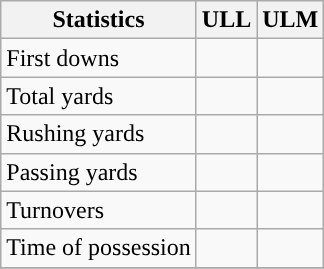<table class="wikitable">
<tr>
<th>Statistics</th>
<th>ULL</th>
<th>ULM</th>
</tr>
<tr>
<td>First downs</td>
<td></td>
<td></td>
</tr>
<tr>
<td>Total yards</td>
<td></td>
<td></td>
</tr>
<tr>
<td>Rushing yards</td>
<td></td>
<td></td>
</tr>
<tr>
<td>Passing yards</td>
<td></td>
<td></td>
</tr>
<tr>
<td>Turnovers</td>
<td></td>
<td></td>
</tr>
<tr>
<td>Time of possession</td>
<td></td>
<td></td>
</tr>
<tr>
</tr>
</table>
